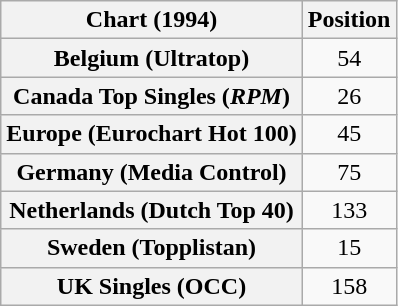<table class="wikitable sortable plainrowheaders" style="text-align:center;">
<tr>
<th>Chart (1994)</th>
<th>Position</th>
</tr>
<tr>
<th scope="row">Belgium (Ultratop)</th>
<td>54</td>
</tr>
<tr>
<th scope="row">Canada Top Singles (<em>RPM</em>)</th>
<td>26</td>
</tr>
<tr>
<th scope="row">Europe (Eurochart Hot 100)</th>
<td>45</td>
</tr>
<tr>
<th scope="row">Germany (Media Control)</th>
<td>75</td>
</tr>
<tr>
<th scope="row">Netherlands (Dutch Top 40)</th>
<td>133</td>
</tr>
<tr>
<th scope="row">Sweden (Topplistan)</th>
<td>15</td>
</tr>
<tr>
<th scope="row">UK Singles (OCC)</th>
<td>158</td>
</tr>
</table>
